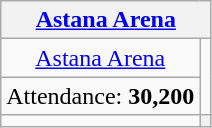<table class="wikitable" style="text-align:center;">
<tr>
<th colspan="4" align="center"><a href='#'>Astana Arena</a></th>
</tr>
<tr>
<td><a href='#'>Astana Arena</a></td>
</tr>
<tr>
<td>Attendance: <strong>30,200</strong></td>
</tr>
<tr>
<td></td>
<th rowspan=8 colspan=2></th>
</tr>
</table>
